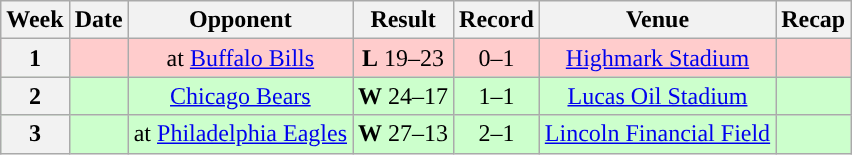<table class="wikitable" style="text-align:center">
<tr>
<th>Week</th>
<th>Date</th>
<th>Opponent</th>
<th>Result</th>
<th>Record</th>
<th>Venue</th>
<th>Recap</th>
</tr>
<tr style="background:#fcc">
<th>1</th>
<td></td>
<td>at <a href='#'>Buffalo Bills</a></td>
<td><strong>L</strong> 19–23</td>
<td>0–1</td>
<td><a href='#'>Highmark Stadium</a></td>
<td></td>
</tr>
<tr style="background:#cfc">
<th>2</th>
<td></td>
<td><a href='#'>Chicago Bears</a></td>
<td><strong>W</strong> 24–17</td>
<td>1–1</td>
<td><a href='#'>Lucas Oil Stadium</a></td>
<td></td>
</tr>
<tr style="background:#cfc">
<th>3</th>
<td></td>
<td>at <a href='#'>Philadelphia Eagles</a></td>
<td><strong>W</strong> 27–13</td>
<td>2–1</td>
<td><a href='#'>Lincoln Financial Field</a></td>
<td></td>
</tr>
</table>
